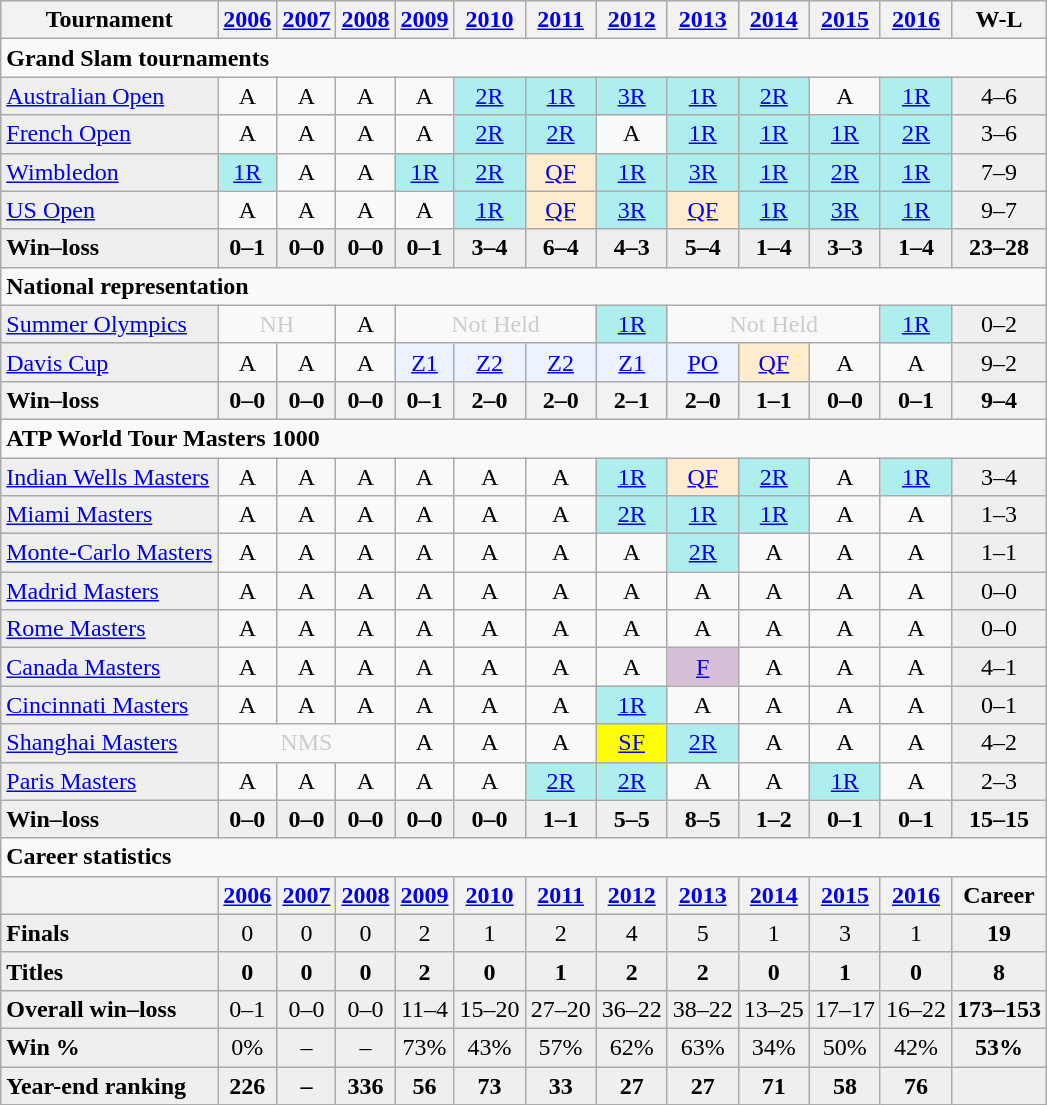<table class="wikitable" font-size:97%">
<tr style="background:#efefef;">
<th>Tournament</th>
<th><a href='#'>2006</a></th>
<th><a href='#'>2007</a></th>
<th><a href='#'>2008</a></th>
<th><a href='#'>2009</a></th>
<th><a href='#'>2010</a></th>
<th><a href='#'>2011</a></th>
<th><a href='#'>2012</a></th>
<th><a href='#'>2013</a></th>
<th><a href='#'>2014</a></th>
<th><a href='#'>2015</a></th>
<th><a href='#'>2016</a></th>
<th>W-L</th>
</tr>
<tr>
<td colspan="13" style="text-align:left;"><strong>Grand Slam tournaments</strong></td>
</tr>
<tr>
<td style="background:#EFEFEF;"><a href='#'>Australian Open</a></td>
<td style="text-align:center;">A</td>
<td style="text-align:center;">A</td>
<td style="text-align:center;">A</td>
<td style="text-align:center;">A</td>
<td style="text-align:center; background:#afeeee;"><a href='#'>2R</a></td>
<td style="text-align:center; background:#afeeee;"><a href='#'>1R</a></td>
<td style="text-align:center; background:#afeeee;"><a href='#'>3R</a></td>
<td style="text-align:center; background:#afeeee;"><a href='#'>1R</a></td>
<td style="text-align:center; background:#afeeee;"><a href='#'>2R</a></td>
<td style="text-align:center;">A</td>
<td style="text-align:center; background:#afeeee;"><a href='#'>1R</a></td>
<td style="text-align:center; background:#efefef;">4–6</td>
</tr>
<tr>
<td style="background:#EFEFEF;"><a href='#'>French Open</a></td>
<td style="text-align:center;">A</td>
<td style="text-align:center;">A</td>
<td style="text-align:center;">A</td>
<td style="text-align:center;">A</td>
<td style="text-align:center; background:#afeeee;"><a href='#'>2R</a></td>
<td style="text-align:center; background:#afeeee;"><a href='#'>2R</a></td>
<td style="text-align:center;">A</td>
<td style="text-align:center; background:#afeeee;"><a href='#'>1R</a></td>
<td style="text-align:center; background:#afeeee;"><a href='#'>1R</a></td>
<td style="text-align:center; background:#afeeee;"><a href='#'>1R</a></td>
<td style="text-align:center; background:#afeeee;"><a href='#'>2R</a></td>
<td style="text-align:center; background:#efefef;">3–6</td>
</tr>
<tr>
<td style="background:#EFEFEF;"><a href='#'>Wimbledon</a></td>
<td style="text-align:center; background:#afeeee;"><a href='#'>1R</a></td>
<td style="text-align:center;">A</td>
<td style="text-align:center;">A</td>
<td style="text-align:center; background:#afeeee;"><a href='#'>1R</a></td>
<td style="text-align:center; background:#afeeee;"><a href='#'>2R</a></td>
<td style="text-align:center; background:#ffebcd;"><a href='#'>QF</a></td>
<td style="text-align:center; background:#afeeee;"><a href='#'>1R</a></td>
<td style="text-align:center; background:#afeeee;"><a href='#'>3R</a></td>
<td style="text-align:center; background:#afeeee;"><a href='#'>1R</a></td>
<td style="text-align:center; background:#afeeee;"><a href='#'>2R</a></td>
<td style="text-align:center; background:#afeeee;"><a href='#'>1R</a></td>
<td style="text-align:center; background:#efefef;">7–9</td>
</tr>
<tr>
<td style="background:#EFEFEF;"><a href='#'>US Open</a></td>
<td style="text-align:center;">A</td>
<td style="text-align:center;">A</td>
<td style="text-align:center;">A</td>
<td style="text-align:center;">A</td>
<td style="text-align:center; background:#afeeee;"><a href='#'>1R</a></td>
<td style="text-align:center; background:#ffebcd;"><a href='#'>QF</a></td>
<td style="text-align:center; background:#afeeee;"><a href='#'>3R</a></td>
<td style="text-align:center; background:#ffebcd;"><a href='#'>QF</a></td>
<td style="text-align:center; background:#afeeee;"><a href='#'>1R</a></td>
<td style="text-align:center; background:#afeeee;"><a href='#'>3R</a></td>
<td style="text-align:center; background:#afeeee;"><a href='#'>1R</a></td>
<td style="text-align:center; background:#efefef;">9–7</td>
</tr>
<tr style="background:#efefef;">
<td><strong>Win–loss</strong></td>
<td style="text-align:center;"><strong>0–1</strong></td>
<td style="text-align:center;"><strong>0–0</strong></td>
<td style="text-align:center;"><strong>0–0</strong></td>
<td style="text-align:center;"><strong>0–1</strong></td>
<td style="text-align:center;"><strong>3–4</strong></td>
<td style="text-align:center;"><strong>6–4</strong></td>
<td style="text-align:center;"><strong>4–3</strong></td>
<td style="text-align:center;"><strong>5–4</strong></td>
<td style="text-align:center;"><strong>1–4</strong></td>
<td style="text-align:center;"><strong>3–3</strong></td>
<td style="text-align:center;"><strong>1–4</strong></td>
<td style="text-align:center;"><strong>23–28</strong></td>
</tr>
<tr>
<td colspan="13" style="text-align:left;"><strong>National representation</strong></td>
</tr>
<tr>
<td style="background:#EFEFEF;"><a href='#'>Summer Olympics</a></td>
<td colspan="2"  style="text-align:center; color:#ccc;">NH</td>
<td style="text-align:center;">A</td>
<td colspan="3"  style="text-align:center; color:#ccc;">Not Held</td>
<td style="text-align:center; background:#afeeee;"><a href='#'>1R</a></td>
<td colspan="3"  style="text-align:center; color:#ccc;">Not Held</td>
<td style="text-align:center; background:#afeeee;"><a href='#'>1R</a></td>
<td style="text-align:center; background:#efefef;">0–2</td>
</tr>
<tr style="text-align:center;">
<td style="background:#efefef; text-align:left;"><a href='#'>Davis Cup</a></td>
<td>A</td>
<td>A</td>
<td>A</td>
<td bgcolor=ecf2ff><a href='#'>Z1</a></td>
<td bgcolor=ecf2ff><a href='#'>Z2</a></td>
<td bgcolor=ecf2ff><a href='#'>Z2</a></td>
<td bgcolor=ecf2ff><a href='#'>Z1</a></td>
<td bgcolor=ecf2ff><a href='#'>PO</a></td>
<td bgcolor=ffebcd><a href='#'>QF</a></td>
<td>A</td>
<td>A</td>
<td style="background:#efefef;">9–2</td>
</tr>
<tr>
<th style=text-align:left>Win–loss</th>
<th>0–0</th>
<th>0–0</th>
<th>0–0</th>
<th>0–1</th>
<th>2–0</th>
<th>2–0</th>
<th>2–1</th>
<th>2–0</th>
<th>1–1</th>
<th>0–0</th>
<th>0–1</th>
<th>9–4</th>
</tr>
<tr>
<td colspan="13" style="text-align:left;"><strong>ATP World Tour Masters 1000</strong></td>
</tr>
<tr>
<td style="background:#EFEFEF;"><a href='#'>Indian Wells Masters</a></td>
<td style="text-align:center;">A</td>
<td style="text-align:center;">A</td>
<td style="text-align:center;">A</td>
<td style="text-align:center;">A</td>
<td style="text-align:center;">A</td>
<td style="text-align:center;">A</td>
<td style="text-align:center; background:#afeeee;"><a href='#'>1R</a></td>
<td style="text-align:center; background:#ffebcd;"><a href='#'>QF</a></td>
<td style="text-align:center; background:#afeeee;"><a href='#'>2R</a></td>
<td style="text-align:center;">A</td>
<td style="text-align:center; background:#afeeee;"><a href='#'>1R</a></td>
<td style="text-align:center; background:#efefef;">3–4</td>
</tr>
<tr>
<td style="background:#EFEFEF;"><a href='#'>Miami Masters</a></td>
<td style="text-align:center;">A</td>
<td style="text-align:center;">A</td>
<td style="text-align:center;">A</td>
<td style="text-align:center;">A</td>
<td style="text-align:center;">A</td>
<td style="text-align:center;">A</td>
<td style="text-align:center; background:#afeeee;"><a href='#'>2R</a></td>
<td style="text-align:center; background:#afeeee;"><a href='#'>1R</a></td>
<td style="text-align:center; background:#afeeee;"><a href='#'>1R</a></td>
<td style="text-align:center;">A</td>
<td style="text-align:center;">A</td>
<td style="text-align:center; background:#efefef;">1–3</td>
</tr>
<tr>
<td style="background:#EFEFEF;"><a href='#'>Monte-Carlo Masters</a></td>
<td style="text-align:center;">A</td>
<td style="text-align:center;">A</td>
<td style="text-align:center;">A</td>
<td style="text-align:center;">A</td>
<td style="text-align:center;">A</td>
<td style="text-align:center;">A</td>
<td style="text-align:center;">A</td>
<td style="text-align:center; background:#afeeee;"><a href='#'>2R</a></td>
<td style="text-align:center;">A</td>
<td style="text-align:center;">A</td>
<td style="text-align:center;">A</td>
<td style="text-align:center; background:#efefef;">1–1</td>
</tr>
<tr>
<td style="background:#EFEFEF;"><a href='#'>Madrid Masters</a></td>
<td style="text-align:center;">A</td>
<td style="text-align:center;">A</td>
<td style="text-align:center;">A</td>
<td style="text-align:center;">A</td>
<td style="text-align:center;">A</td>
<td style="text-align:center;">A</td>
<td style="text-align:center;">A</td>
<td style="text-align:center;">A</td>
<td style="text-align:center;">A</td>
<td style="text-align:center;">A</td>
<td style="text-align:center;">A</td>
<td style="text-align:center; background:#efefef;">0–0</td>
</tr>
<tr>
<td style="background:#EFEFEF;"><a href='#'>Rome Masters</a></td>
<td style="text-align:center;">A</td>
<td style="text-align:center;">A</td>
<td style="text-align:center;">A</td>
<td style="text-align:center;">A</td>
<td style="text-align:center;">A</td>
<td style="text-align:center;">A</td>
<td style="text-align:center;">A</td>
<td style="text-align:center;">A</td>
<td style="text-align:center;">A</td>
<td style="text-align:center;">A</td>
<td style="text-align:center;">A</td>
<td style="text-align:center; background:#efefef;">0–0</td>
</tr>
<tr>
<td style="background:#EFEFEF;"><a href='#'>Canada Masters</a></td>
<td style="text-align:center;">A</td>
<td style="text-align:center;">A</td>
<td style="text-align:center;">A</td>
<td style="text-align:center;">A</td>
<td style="text-align:center;">A</td>
<td style="text-align:center;">A</td>
<td style="text-align:center;">A</td>
<td style="text-align:center; background:thistle;"><a href='#'>F</a></td>
<td style="text-align:center;">A</td>
<td style="text-align:center;">A</td>
<td style="text-align:center;">A</td>
<td style="text-align:center; background:#efefef;">4–1</td>
</tr>
<tr>
<td style="background:#EFEFEF;"><a href='#'>Cincinnati Masters</a></td>
<td style="text-align:center;">A</td>
<td style="text-align:center;">A</td>
<td style="text-align:center;">A</td>
<td style="text-align:center;">A</td>
<td style="text-align:center;">A</td>
<td style="text-align:center;">A</td>
<td style="text-align:center; background:#afeeee;"><a href='#'>1R</a></td>
<td style="text-align:center;">A</td>
<td style="text-align:center;">A</td>
<td style="text-align:center;">A</td>
<td style="text-align:center;">A</td>
<td style="text-align:center; background:#efefef;">0–1</td>
</tr>
<tr>
<td style="background:#efefef;"><a href='#'>Shanghai Masters</a></td>
<td colspan="3" style="text-align:center; color:#ccc;">NMS</td>
<td style="text-align:center;">A</td>
<td style="text-align:center;">A</td>
<td style="text-align:center;">A</td>
<td style="text-align:center; background:yellow;"><a href='#'>SF</a></td>
<td style="text-align:center; background:#afeeee;"><a href='#'>2R</a></td>
<td style="text-align:center;">A</td>
<td style="text-align:center;">A</td>
<td style="text-align:center;">A</td>
<td style="text-align:center; background:#efefef;">4–2</td>
</tr>
<tr>
<td style="background:#EFEFEF;"><a href='#'>Paris Masters</a></td>
<td style="text-align:center;">A</td>
<td style="text-align:center;">A</td>
<td style="text-align:center;">A</td>
<td style="text-align:center;">A</td>
<td style="text-align:center;">A</td>
<td style="text-align:center; background:#afeeee;"><a href='#'>2R</a></td>
<td style="text-align:center; background:#afeeee;"><a href='#'>2R</a></td>
<td style="text-align:center;">A</td>
<td style="text-align:center;">A</td>
<td style="text-align:center; background:#afeeee;"><a href='#'>1R</a></td>
<td style="text-align:center;">A</td>
<td style="text-align:center; background:#efefef;">2–3</td>
</tr>
<tr style="background:#efefef;">
<td><strong>Win–loss</strong></td>
<td style="text-align:center;"><strong>0–0</strong></td>
<td style="text-align:center;"><strong>0–0</strong></td>
<td style="text-align:center;"><strong>0–0</strong></td>
<td style="text-align:center;"><strong>0–0</strong></td>
<td style="text-align:center;"><strong>0–0</strong></td>
<td style="text-align:center;"><strong>1–1</strong></td>
<td style="text-align:center;"><strong>5–5</strong></td>
<td style="text-align:center;"><strong>8–5</strong></td>
<td style="text-align:center;"><strong>1–2</strong></td>
<td style="text-align:center;"><strong>0–1</strong></td>
<td style="text-align:center;"><strong>0–1</strong></td>
<td style="text-align:center;"><strong>15–15</strong></td>
</tr>
<tr>
<td colspan="13" style="text-align:left"><strong>Career statistics</strong></td>
</tr>
<tr>
<th></th>
<th><a href='#'>2006</a></th>
<th><a href='#'>2007</a></th>
<th><a href='#'>2008</a></th>
<th><a href='#'>2009</a></th>
<th><a href='#'>2010</a></th>
<th><a href='#'>2011</a></th>
<th><a href='#'>2012</a></th>
<th><a href='#'>2013</a></th>
<th><a href='#'>2014</a></th>
<th><a href='#'>2015</a></th>
<th><a href='#'>2016</a></th>
<th>Career</th>
</tr>
<tr>
<td style="background:#EFEFEF;"><strong>Finals</strong></td>
<td style="text-align:center; background:#efefef;">0</td>
<td style="text-align:center; background:#efefef;">0</td>
<td style="text-align:center; background:#efefef;">0</td>
<td style="text-align:center; background:#efefef;">2</td>
<td style="text-align:center; background:#efefef;">1</td>
<td style="text-align:center; background:#efefef;">2</td>
<td style="text-align:center; background:#efefef;">4</td>
<td style="text-align:center; background:#efefef;">5</td>
<td style="text-align:center; background:#efefef;">1</td>
<td style="text-align:center; background:#efefef;">3</td>
<td style="text-align:center; background:#efefef;">1</td>
<td style="text-align:center; background:#efefef;"><strong>19</strong></td>
</tr>
<tr>
<td style="background:#EFEFEF;"><strong>Titles</strong></td>
<td style="text-align:center; background:#efefef;"><strong>0</strong></td>
<td style="text-align:center; background:#efefef;"><strong>0</strong></td>
<td style="text-align:center; background:#efefef;"><strong>0</strong></td>
<td style="text-align:center; background:#efefef;"><strong>2</strong></td>
<td style="text-align:center; background:#efefef;"><strong>0</strong></td>
<td style="text-align:center; background:#efefef;"><strong>1</strong></td>
<td style="text-align:center; background:#efefef;"><strong>2</strong></td>
<td style="text-align:center; background:#efefef;"><strong>2</strong></td>
<td style="text-align:center; background:#efefef;"><strong>0</strong></td>
<td style="text-align:center; background:#efefef;"><strong>1</strong></td>
<td style="text-align:center; background:#efefef;"><strong>0</strong></td>
<td style="text-align:center; background:#efefef;"><strong>8</strong></td>
</tr>
<tr>
<td style="background:#EFEFEF;"><strong>Overall win–loss</strong></td>
<td style="text-align:center; background:#efefef;">0–1</td>
<td style="text-align:center; background:#efefef;">0–0</td>
<td style="text-align:center; background:#efefef;">0–0</td>
<td style="text-align:center; background:#efefef;">11–4</td>
<td style="text-align:center; background:#efefef;">15–20</td>
<td style="text-align:center; background:#efefef;">27–20</td>
<td style="text-align:center; background:#efefef;">36–22</td>
<td style="text-align:center; background:#efefef;">38–22</td>
<td style="text-align:center; background:#efefef;">13–25</td>
<td style="text-align:center; background:#efefef;">17–17</td>
<td style="text-align:center; background:#efefef;">16–22</td>
<td style="text-align:center; background:#efefef;"><strong>173–153</strong></td>
</tr>
<tr>
<td style="background:#EFEFEF;"><strong>Win %</strong></td>
<td style="text-align:center; background:#efefef;">0%</td>
<td style="text-align:center; background:#efefef;">–</td>
<td style="text-align:center; background:#efefef;">–</td>
<td style="text-align:center; background:#efefef;">73%</td>
<td style="text-align:center; background:#efefef;">43%</td>
<td style="text-align:center; background:#efefef;">57%</td>
<td style="text-align:center; background:#efefef;">62%</td>
<td style="text-align:center; background:#efefef;">63%</td>
<td style="text-align:center; background:#efefef;">34%</td>
<td style="text-align:center; background:#efefef;">50%</td>
<td style="text-align:center; background:#efefef;">42%</td>
<td style="text-align:center; background:#efefef;"><strong>53%</strong></td>
</tr>
<tr>
<td style="background:#EFEFEF;"><strong>Year-end ranking</strong></td>
<td style="text-align:center; background:#efefef;"><strong>226</strong></td>
<td style="text-align:center; background:#efefef;"><strong>–</strong></td>
<td style="text-align:center; background:#efefef;"><strong>336</strong></td>
<td style="text-align:center; background:#efefef;"><strong>56</strong></td>
<td style="text-align:center; background:#efefef;"><strong>73</strong></td>
<td style="text-align:center; background:#efefef;"><strong>33</strong></td>
<td style="text-align:center; background:#efefef;"><strong>27</strong></td>
<td style="text-align:center; background:#efefef;"><strong>27</strong></td>
<td style="text-align:center; background:#efefef;"><strong>71</strong></td>
<td style="text-align:center; background:#efefef;"><strong>58</strong></td>
<td style="text-align:center; background:#efefef;"><strong>76</strong></td>
<td style="text-align:center; background:#efefef;"></td>
</tr>
</table>
